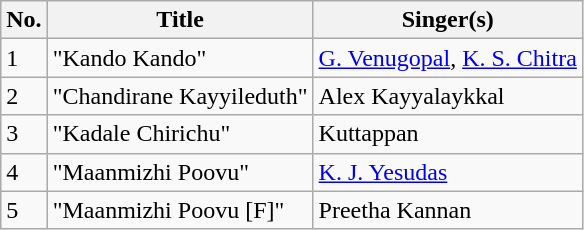<table class="wikitable">
<tr>
<th>No.</th>
<th>Title</th>
<th>Singer(s)</th>
</tr>
<tr>
<td>1</td>
<td>"Kando Kando"</td>
<td><a href='#'>G. Venugopal</a>, <a href='#'>K. S. Chitra</a></td>
</tr>
<tr>
<td>2</td>
<td>"Chandirane Kayyileduth"</td>
<td>Alex Kayyalaykkal</td>
</tr>
<tr>
<td>3</td>
<td>"Kadale Chirichu"</td>
<td>Kuttappan</td>
</tr>
<tr>
<td>4</td>
<td>"Maanmizhi Poovu"</td>
<td><a href='#'>K. J. Yesudas</a></td>
</tr>
<tr>
<td>5</td>
<td>"Maanmizhi Poovu [F]"</td>
<td>Preetha Kannan</td>
</tr>
</table>
